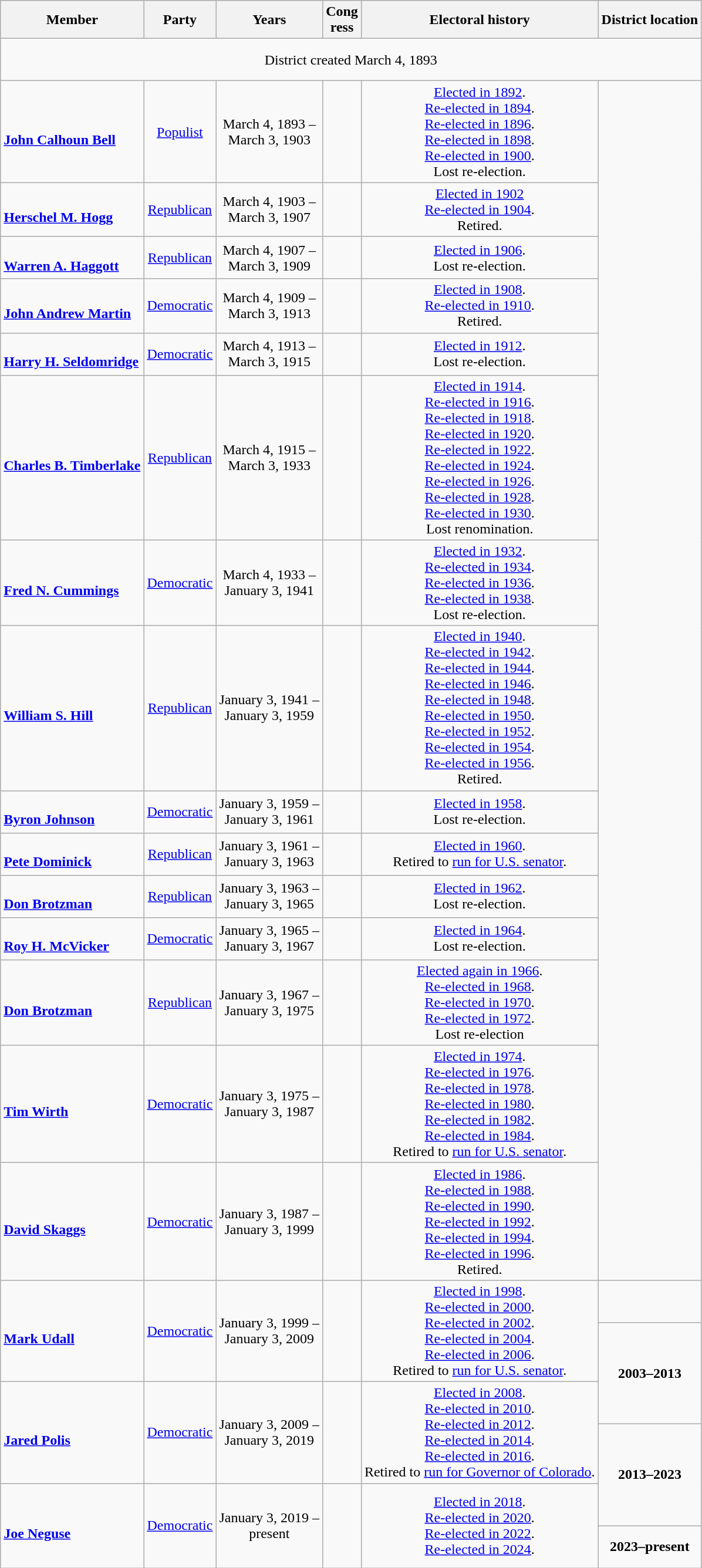<table class=wikitable style="text-align:center">
<tr>
<th>Member<br></th>
<th>Party</th>
<th>Years</th>
<th>Cong<br>ress</th>
<th>Electoral history</th>
<th>District location</th>
</tr>
<tr style="height:3em">
<td colspan=6>District created March 4, 1893</td>
</tr>
<tr style="height:3em">
<td align=left><br><strong><a href='#'>John Calhoun Bell</a></strong><br></td>
<td><a href='#'>Populist</a></td>
<td nowrap>March 4, 1893 –<br>March 3, 1903</td>
<td></td>
<td><a href='#'>Elected in 1892</a>.<br><a href='#'>Re-elected in 1894</a>.<br><a href='#'>Re-elected in 1896</a>.<br><a href='#'>Re-elected in 1898</a>.<br><a href='#'>Re-elected in 1900</a>.<br>Lost re-election.</td>
</tr>
<tr style="height:3em">
<td align=left><br><strong><a href='#'>Herschel M. Hogg</a></strong><br></td>
<td><a href='#'>Republican</a></td>
<td nowrap>March 4, 1903 –<br>March 3, 1907</td>
<td></td>
<td><a href='#'>Elected in 1902</a><br><a href='#'>Re-elected in 1904</a>.<br>Retired.</td>
</tr>
<tr style="height:3em">
<td align=left><br><strong><a href='#'>Warren A. Haggott</a></strong><br></td>
<td><a href='#'>Republican</a></td>
<td nowrap>March 4, 1907 –<br>March 3, 1909</td>
<td></td>
<td><a href='#'>Elected in 1906</a>.<br>Lost re-election.</td>
</tr>
<tr style="height:3em">
<td align=left><br><strong><a href='#'>John Andrew Martin</a></strong><br></td>
<td><a href='#'>Democratic</a></td>
<td nowrap>March 4, 1909 –<br>March 3, 1913</td>
<td></td>
<td><a href='#'>Elected in 1908</a>.<br><a href='#'>Re-elected in 1910</a>.<br>Retired.</td>
</tr>
<tr style="height:3em">
<td align=left><br><strong><a href='#'>Harry H. Seldomridge</a></strong><br></td>
<td><a href='#'>Democratic</a></td>
<td nowrap>March 4, 1913 –<br>March 3, 1915</td>
<td></td>
<td><a href='#'>Elected in 1912</a>.<br>Lost re-election.</td>
</tr>
<tr style="height:3em">
<td align=left><br><strong><a href='#'>Charles B. Timberlake</a></strong><br></td>
<td><a href='#'>Republican</a></td>
<td nowrap>March 4, 1915 –<br>March 3, 1933</td>
<td></td>
<td><a href='#'>Elected in 1914</a>.<br><a href='#'>Re-elected in 1916</a>.<br><a href='#'>Re-elected in 1918</a>.<br><a href='#'>Re-elected in 1920</a>.<br><a href='#'>Re-elected in 1922</a>.<br><a href='#'>Re-elected in 1924</a>.<br><a href='#'>Re-elected in 1926</a>.<br><a href='#'>Re-elected in 1928</a>.<br><a href='#'>Re-elected in 1930</a>.<br>Lost renomination.</td>
</tr>
<tr style="height:3em">
<td align=left><br><strong><a href='#'>Fred N. Cummings</a></strong><br></td>
<td><a href='#'>Democratic</a></td>
<td nowrap>March 4, 1933 –<br>January 3, 1941</td>
<td></td>
<td><a href='#'>Elected in 1932</a>.<br><a href='#'>Re-elected in 1934</a>.<br><a href='#'>Re-elected in 1936</a>.<br><a href='#'>Re-elected in 1938</a>.<br>Lost re-election.</td>
</tr>
<tr style="height:3em">
<td align=left><br><strong><a href='#'>William S. Hill</a></strong><br></td>
<td><a href='#'>Republican</a></td>
<td nowrap>January 3, 1941 –<br>January 3, 1959</td>
<td></td>
<td><a href='#'>Elected in 1940</a>.<br><a href='#'>Re-elected in 1942</a>.<br><a href='#'>Re-elected in 1944</a>.<br><a href='#'>Re-elected in 1946</a>.<br><a href='#'>Re-elected in 1948</a>.<br><a href='#'>Re-elected in 1950</a>.<br><a href='#'>Re-elected in 1952</a>.<br><a href='#'>Re-elected in 1954</a>.<br><a href='#'>Re-elected in 1956</a>.<br>Retired.</td>
</tr>
<tr style="height:3em">
<td align=left><br><strong><a href='#'>Byron Johnson</a></strong><br></td>
<td><a href='#'>Democratic</a></td>
<td nowrap>January 3, 1959 –<br>January 3, 1961</td>
<td></td>
<td><a href='#'>Elected in 1958</a>.<br>Lost re-election.</td>
</tr>
<tr style="height:3em">
<td align=left><br><strong><a href='#'>Pete Dominick</a></strong><br></td>
<td><a href='#'>Republican</a></td>
<td nowrap>January 3, 1961 –<br>January 3, 1963</td>
<td></td>
<td><a href='#'>Elected in 1960</a>.<br>Retired to <a href='#'>run for U.S. senator</a>.</td>
</tr>
<tr style="height:3em">
<td align=left><br><strong><a href='#'>Don Brotzman</a></strong><br></td>
<td><a href='#'>Republican</a></td>
<td nowrap>January 3, 1963 –<br>January 3, 1965</td>
<td></td>
<td><a href='#'>Elected in 1962</a>.<br>Lost re-election.</td>
</tr>
<tr style="height:3em">
<td align=left><br><strong><a href='#'>Roy H. McVicker</a></strong><br></td>
<td><a href='#'>Democratic</a></td>
<td nowrap>January 3, 1965 –<br>January 3, 1967</td>
<td></td>
<td><a href='#'>Elected in 1964</a>.<br>Lost re-election.</td>
</tr>
<tr style="height:3em">
<td align=left><br><strong><a href='#'>Don Brotzman</a></strong><br></td>
<td><a href='#'>Republican</a></td>
<td nowrap>January 3, 1967 –<br>January 3, 1975</td>
<td></td>
<td><a href='#'>Elected again in 1966</a>.<br><a href='#'>Re-elected in 1968</a>.<br><a href='#'>Re-elected in 1970</a>.<br><a href='#'>Re-elected in 1972</a>.<br>Lost re-election</td>
</tr>
<tr style="height:3em">
<td align=left><br><strong><a href='#'>Tim Wirth</a></strong><br></td>
<td><a href='#'>Democratic</a></td>
<td nowrap>January 3, 1975 –<br>January 3, 1987</td>
<td></td>
<td><a href='#'>Elected in 1974</a>.<br><a href='#'>Re-elected in 1976</a>.<br><a href='#'>Re-elected in 1978</a>.<br><a href='#'>Re-elected in 1980</a>.<br><a href='#'>Re-elected in 1982</a>.<br><a href='#'>Re-elected in 1984</a>.<br>Retired to <a href='#'>run for U.S. senator</a>.</td>
</tr>
<tr style="height:3em">
<td align=left><br><strong><a href='#'>David Skaggs</a></strong><br></td>
<td><a href='#'>Democratic</a></td>
<td nowrap>January 3, 1987 –<br>January 3, 1999</td>
<td></td>
<td><a href='#'>Elected in 1986</a>.<br><a href='#'>Re-elected in 1988</a>.<br><a href='#'>Re-elected in 1990</a>.<br><a href='#'>Re-elected in 1992</a>.<br><a href='#'>Re-elected in 1994</a>.<br><a href='#'>Re-elected in 1996</a>.<br>Retired.</td>
</tr>
<tr style="height:3em">
<td rowspan=2 align=left><br><strong><a href='#'>Mark Udall</a></strong><br></td>
<td rowspan=2 ><a href='#'>Democratic</a></td>
<td rowspan=2 nowrap>January 3, 1999 –<br>January 3, 2009</td>
<td rowspan=2></td>
<td rowspan=2><a href='#'>Elected in 1998</a>.<br><a href='#'>Re-elected in 2000</a>.<br><a href='#'>Re-elected in 2002</a>.<br><a href='#'>Re-elected in 2004</a>.<br><a href='#'>Re-elected in 2006</a>.<br>Retired to <a href='#'>run for U.S. senator</a>.</td>
<td></td>
</tr>
<tr style="height:3em">
<td rowspan=2><strong>2003–2013</strong><br></td>
</tr>
<tr style="height:3em">
<td rowspan=2 align=left><br><strong><a href='#'>Jared Polis</a></strong><br></td>
<td rowspan=2 ><a href='#'>Democratic</a></td>
<td rowspan=2 nowrap>January 3, 2009 –<br>January 3, 2019</td>
<td rowspan=2></td>
<td rowspan=2><a href='#'>Elected in 2008</a>.<br><a href='#'>Re-elected in 2010</a>.<br><a href='#'>Re-elected in 2012</a>.<br><a href='#'>Re-elected in 2014</a>.<br><a href='#'>Re-elected in 2016</a>.<br>Retired to <a href='#'>run for Governor of Colorado</a>.</td>
</tr>
<tr style="height:3em">
<td rowspan=2><strong>2013–2023</strong><br></td>
</tr>
<tr style="height:3em">
<td rowspan=2 align=left><br><strong><a href='#'>Joe Neguse</a></strong><br></td>
<td rowspan=2 ><a href='#'>Democratic</a></td>
<td rowspan=2 nowrap>January 3, 2019 –<br>present</td>
<td rowspan=2></td>
<td rowspan=2><a href='#'>Elected in 2018</a>.<br><a href='#'>Re-elected in 2020</a>.<br><a href='#'>Re-elected in 2022</a>.<br><a href='#'>Re-elected in 2024</a>.</td>
</tr>
<tr style="height:3em">
<td><strong>2023–present</strong><br></td>
</tr>
</table>
